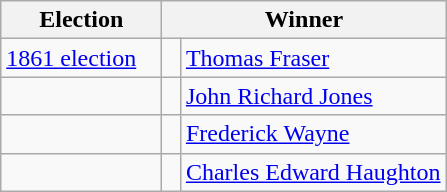<table class=wikitable>
<tr>
<th width=100>Election</th>
<th width=175 colspan=2>Winner</th>
</tr>
<tr>
<td><a href='#'>1861 election</a></td>
<td width=5 bgcolor=></td>
<td><a href='#'>Thomas Fraser</a></td>
</tr>
<tr>
<td></td>
<td bgcolor=></td>
<td><a href='#'>John Richard Jones</a></td>
</tr>
<tr>
<td></td>
<td bgcolor=></td>
<td><a href='#'>Frederick Wayne</a></td>
</tr>
<tr>
<td></td>
<td bgcolor=></td>
<td><a href='#'>Charles Edward Haughton</a></td>
</tr>
</table>
